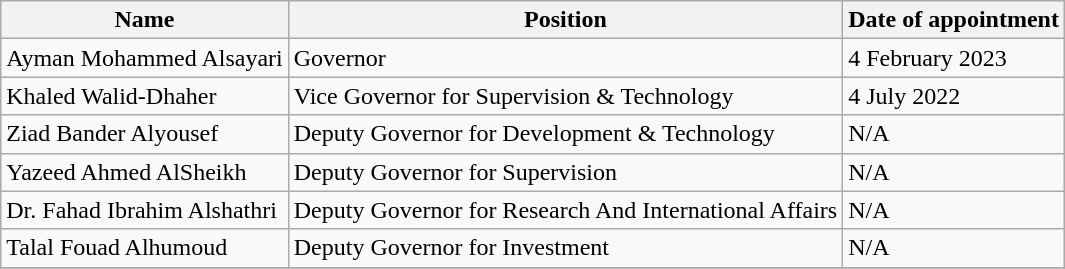<table class="wikitable">
<tr>
<th>Name</th>
<th>Position</th>
<th>Date of appointment</th>
</tr>
<tr>
<td>Ayman Mohammed Alsayari</td>
<td>Governor</td>
<td>4 February 2023</td>
</tr>
<tr>
<td>Khaled Walid-Dhaher</td>
<td>Vice Governor for Supervision & Technology</td>
<td>4 July 2022</td>
</tr>
<tr>
<td>Ziad Bander Alyousef</td>
<td>Deputy Governor for Development & Technology</td>
<td>N/A</td>
</tr>
<tr>
<td>Yazeed Ahmed AlSheikh</td>
<td>Deputy Governor for Supervision</td>
<td>N/A</td>
</tr>
<tr>
<td>Dr. Fahad Ibrahim Alshathri</td>
<td>Deputy Governor for Research And International Affairs</td>
<td>N/A</td>
</tr>
<tr>
<td>Talal Fouad Alhumoud</td>
<td>Deputy Governor for Investment</td>
<td>N/A</td>
</tr>
<tr>
</tr>
</table>
